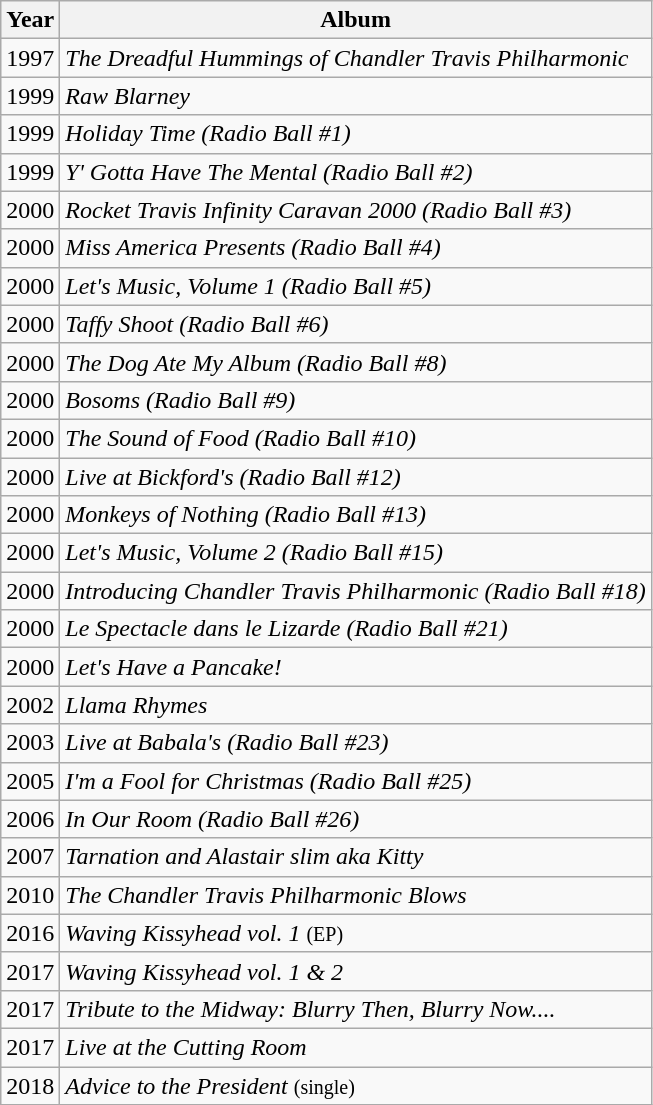<table class="wikitable">
<tr>
<th>Year</th>
<th>Album</th>
</tr>
<tr>
<td>1997</td>
<td><em>The Dreadful Hummings of Chandler Travis Philharmonic</em></td>
</tr>
<tr>
<td>1999</td>
<td><em>Raw Blarney</em></td>
</tr>
<tr>
<td>1999</td>
<td><em>Holiday Time (Radio Ball #1)</em></td>
</tr>
<tr>
<td>1999</td>
<td><em>Y' Gotta Have The Mental (Radio Ball #2)</em></td>
</tr>
<tr>
<td>2000</td>
<td><em>Rocket Travis Infinity Caravan 2000 (Radio Ball #3)</em></td>
</tr>
<tr>
<td>2000</td>
<td><em>Miss America Presents (Radio Ball #4)</em></td>
</tr>
<tr>
<td>2000</td>
<td><em>Let's Music, Volume 1 (Radio Ball #5)</em></td>
</tr>
<tr>
<td>2000</td>
<td><em>Taffy Shoot (Radio Ball #6)</em></td>
</tr>
<tr>
<td>2000</td>
<td><em>The Dog Ate My Album (Radio Ball #8)</em></td>
</tr>
<tr>
<td>2000</td>
<td><em>Bosoms (Radio Ball #9)</em></td>
</tr>
<tr>
<td>2000</td>
<td><em>The Sound of Food (Radio Ball #10)</em></td>
</tr>
<tr>
<td>2000</td>
<td><em>Live at Bickford's (Radio Ball #12)</em></td>
</tr>
<tr>
<td>2000</td>
<td><em>Monkeys of Nothing (Radio Ball #13)</em></td>
</tr>
<tr>
<td>2000</td>
<td><em>Let's Music, Volume 2 (Radio Ball #15)</em></td>
</tr>
<tr>
<td>2000</td>
<td><em>Introducing Chandler Travis Philharmonic (Radio Ball #18)</em></td>
</tr>
<tr>
<td>2000</td>
<td><em>Le Spectacle dans le Lizarde (Radio Ball #21)</em></td>
</tr>
<tr>
<td>2000</td>
<td><em>Let's Have a Pancake!</em></td>
</tr>
<tr>
<td>2002</td>
<td><em>Llama Rhymes</em></td>
</tr>
<tr>
<td>2003</td>
<td><em>Live at Babala's (Radio Ball #23)</em></td>
</tr>
<tr>
<td>2005</td>
<td><em>I'm a Fool for Christmas (Radio Ball #25)</em></td>
</tr>
<tr>
<td>2006</td>
<td><em>In Our Room (Radio Ball #26)</em></td>
</tr>
<tr>
<td>2007</td>
<td><em>Tarnation and Alastair slim aka Kitty</em></td>
</tr>
<tr>
<td>2010</td>
<td><em>The  Chandler Travis Philharmonic Blows</em></td>
</tr>
<tr>
<td>2016</td>
<td><em>Waving Kissyhead vol. 1</em> <small>(EP)</small></td>
</tr>
<tr>
<td>2017</td>
<td><em>Waving Kissyhead vol. 1 & 2</em></td>
</tr>
<tr>
<td>2017</td>
<td><em>Tribute to the Midway: Blurry Then, Blurry Now....</em></td>
</tr>
<tr>
<td>2017</td>
<td><em>Live at the Cutting Room</em></td>
</tr>
<tr>
<td>2018</td>
<td><em>Advice to the President</em> <small>(single)</small></td>
</tr>
</table>
